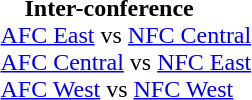<table border=0 style="margin: 0 0 0 1.5;">
<tr valign="top">
<td><br>    <strong>Inter-conference</strong><br>
<a href='#'>AFC East</a> vs <a href='#'>NFC Central</a><br>
<a href='#'>AFC Central</a> vs <a href='#'>NFC East</a><br>
<a href='#'>AFC West</a> vs <a href='#'>NFC West</a><br></td>
<td style="padding-left:40px;"></td>
</tr>
</table>
